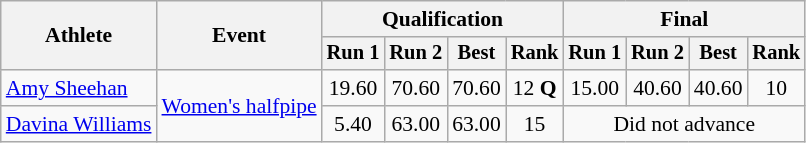<table class="wikitable" style="font-size:90%">
<tr>
<th rowspan="2">Athlete</th>
<th rowspan="2">Event</th>
<th colspan="4">Qualification</th>
<th colspan="4">Final</th>
</tr>
<tr style="font-size:95%">
<th>Run 1</th>
<th>Run 2</th>
<th>Best</th>
<th>Rank</th>
<th>Run 1</th>
<th>Run 2</th>
<th>Best</th>
<th>Rank</th>
</tr>
<tr align=center>
<td align=left><a href='#'>Amy Sheehan</a></td>
<td align=left rowspan=2><a href='#'>Women's halfpipe</a></td>
<td>19.60</td>
<td>70.60</td>
<td>70.60</td>
<td>12 <strong>Q</strong></td>
<td>15.00</td>
<td>40.60</td>
<td>40.60</td>
<td>10</td>
</tr>
<tr align=center>
<td align=left><a href='#'>Davina Williams</a></td>
<td>5.40</td>
<td>63.00</td>
<td>63.00</td>
<td>15</td>
<td colspan=4>Did not advance</td>
</tr>
</table>
